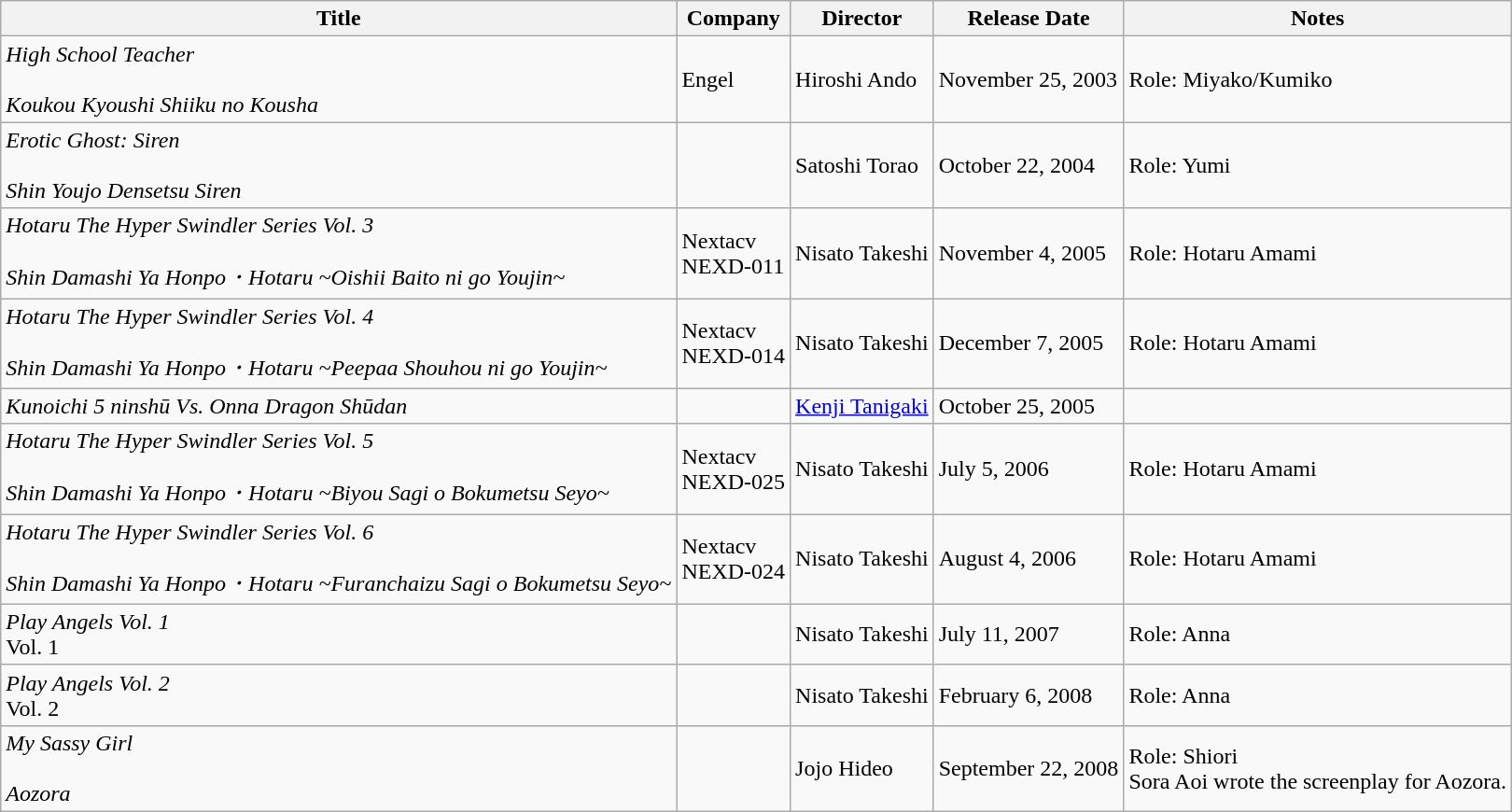<table class="wikitable">
<tr>
<th>Title</th>
<th>Company</th>
<th>Director</th>
<th>Release Date</th>
<th>Notes</th>
</tr>
<tr>
<td><em>High School Teacher</em><br><br><em>Koukou Kyoushi Shiiku no Kousha</em></td>
<td>Engel</td>
<td>Hiroshi Ando</td>
<td>November 25, 2003</td>
<td>Role: Miyako/Kumiko</td>
</tr>
<tr>
<td><em>Erotic Ghost: Siren</em><br><br><em>Shin Youjo Densetsu Siren</em></td>
<td></td>
<td>Satoshi Torao</td>
<td>October 22, 2004</td>
<td>Role: Yumi</td>
</tr>
<tr>
<td><em>Hotaru The Hyper Swindler Series Vol. 3</em><br><br><em>Shin Damashi Ya Honpo・Hotaru ~Oishii Baito ni go Youjin~</em></td>
<td>Nextacv<br>NEXD-011</td>
<td>Nisato Takeshi</td>
<td>November 4, 2005</td>
<td>Role: Hotaru Amami</td>
</tr>
<tr>
<td><em>Hotaru The Hyper Swindler Series Vol. 4</em><br><br><em>Shin Damashi Ya Honpo・Hotaru ~Peepaa Shouhou ni go Youjin~</em></td>
<td>Nextacv<br>NEXD-014</td>
<td>Nisato Takeshi</td>
<td>December 7, 2005</td>
<td>Role: Hotaru Amami</td>
</tr>
<tr>
<td><em>Kunoichi 5 ninshū Vs. Onna Dragon Shūdan</em><br></td>
<td></td>
<td><a href='#'>Kenji Tanigaki</a></td>
<td>October 25, 2005</td>
<td></td>
</tr>
<tr>
<td><em>Hotaru The Hyper Swindler Series Vol. 5</em><br><br><em>Shin Damashi Ya Honpo・Hotaru ~Biyou Sagi o Bokumetsu Seyo~</em></td>
<td>Nextacv<br>NEXD-025</td>
<td>Nisato Takeshi</td>
<td>July 5, 2006</td>
<td>Role: Hotaru Amami</td>
</tr>
<tr>
<td><em>Hotaru The Hyper Swindler Series Vol. 6</em><br><br><em>Shin Damashi Ya Honpo・Hotaru ~Furanchaizu Sagi o Bokumetsu Seyo~</em></td>
<td>Nextacv<br>NEXD-024</td>
<td>Nisato Takeshi</td>
<td>August 4, 2006</td>
<td>Role: Hotaru Amami</td>
</tr>
<tr>
<td><em>Play Angels Vol. 1</em><br> Vol. 1</td>
<td></td>
<td>Nisato Takeshi</td>
<td>July 11, 2007</td>
<td>Role: Anna</td>
</tr>
<tr>
<td><em>Play Angels Vol. 2</em><br> Vol. 2</td>
<td></td>
<td>Nisato Takeshi</td>
<td>February 6, 2008</td>
<td>Role: Anna</td>
</tr>
<tr>
<td><em>My Sassy Girl</em><br><br><em>Aozora</em></td>
<td></td>
<td>Jojo Hideo</td>
<td>September 22, 2008</td>
<td>Role: Shiori<br>Sora Aoi wrote the screenplay for Aozora.</td>
</tr>
</table>
